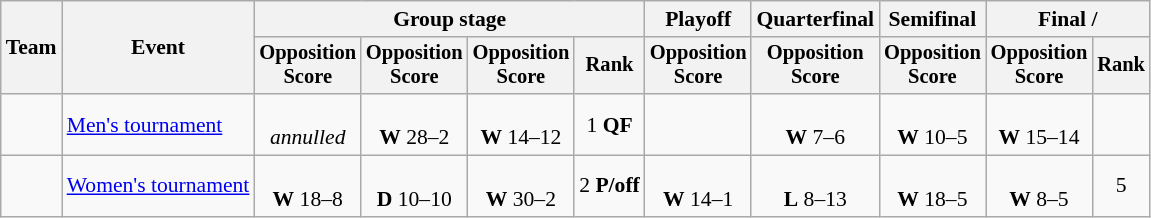<table class="wikitable" style="text-align:center; font-size:90%">
<tr>
<th rowspan=2>Team</th>
<th rowspan=2>Event</th>
<th colspan=4>Group stage</th>
<th>Playoff</th>
<th>Quarterfinal</th>
<th>Semifinal</th>
<th colspan=2>Final / </th>
</tr>
<tr style=font-size:95%>
<th>Opposition<br>Score</th>
<th>Opposition<br>Score</th>
<th>Opposition<br>Score</th>
<th>Rank</th>
<th>Opposition<br>Score</th>
<th>Opposition<br>Score</th>
<th>Opposition<br>Score</th>
<th>Opposition<br>Score</th>
<th>Rank</th>
</tr>
<tr>
<td align=left><strong></strong></td>
<td align=left><a href='#'>Men's tournament</a></td>
<td><br><em>annulled</em></td>
<td><br><strong>W</strong> 28–2</td>
<td><br><strong>W</strong> 14–12</td>
<td>1 <strong>QF</strong></td>
<td></td>
<td><br><strong>W</strong> 7–6</td>
<td><br><strong>W</strong> 10–5</td>
<td><br><strong>W</strong> 15–14</td>
<td></td>
</tr>
<tr>
<td align=left></td>
<td align=left><a href='#'>Women's tournament</a></td>
<td><br><strong>W</strong> 18–8</td>
<td><br><strong>D</strong> 10–10</td>
<td><br><strong>W</strong> 30–2</td>
<td>2 <strong>P/off</strong></td>
<td><br><strong>W</strong> 14–1</td>
<td><br><strong>L</strong> 8–13</td>
<td><br><strong>W</strong> 18–5</td>
<td><br><strong>W</strong> 8–5</td>
<td>5</td>
</tr>
</table>
